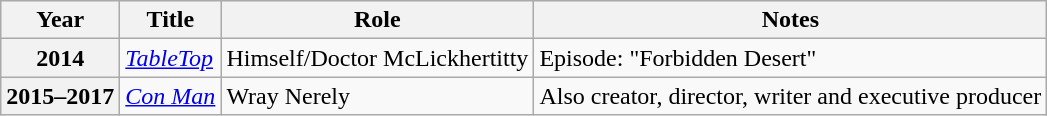<table class="wikitable plainrowheaders">
<tr>
<th scope="col">Year</th>
<th scope="col">Title</th>
<th scope="col">Role</th>
<th scope="col">Notes</th>
</tr>
<tr>
<th scope="row">2014</th>
<td><em><a href='#'>TableTop</a></em></td>
<td>Himself/Doctor McLickhertitty</td>
<td>Episode: "Forbidden Desert"</td>
</tr>
<tr>
<th scope="row">2015–2017</th>
<td><em><a href='#'>Con Man</a></em></td>
<td>Wray Nerely</td>
<td>Also creator, director, writer and executive producer</td>
</tr>
</table>
